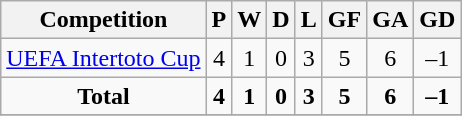<table class="wikitable sortable" style="text-align:center">
<tr>
<th>Competition</th>
<th>P</th>
<th>W</th>
<th>D</th>
<th>L</th>
<th>GF</th>
<th>GA</th>
<th>GD</th>
</tr>
<tr>
<td><a href='#'>UEFA Intertoto Cup</a></td>
<td>4</td>
<td>1</td>
<td>0</td>
<td>3</td>
<td>5</td>
<td>6</td>
<td>–1</td>
</tr>
<tr>
<td><strong>Total</strong></td>
<td><strong>4</strong></td>
<td><strong>1</strong></td>
<td><strong>0</strong></td>
<td><strong>3</strong></td>
<td><strong>5</strong></td>
<td><strong>6</strong></td>
<td><strong>–1</strong></td>
</tr>
<tr>
</tr>
</table>
